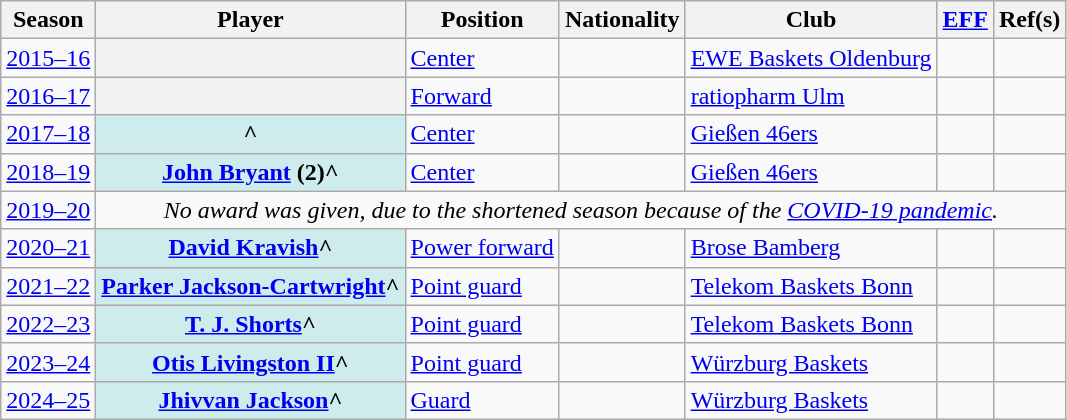<table class="wikitable sortable plainrowheaders">
<tr>
<th scope="col">Season</th>
<th scope="col">Player</th>
<th scope="col">Position</th>
<th scope="col">Nationality</th>
<th scope="col">Club</th>
<th scope="col"><a href='#'>EFF</a></th>
<th scope="col" class="unsortable">Ref(s)</th>
</tr>
<tr>
<td><a href='#'>2015–16</a></td>
<th scope="row"></th>
<td><a href='#'>Center</a></td>
<td></td>
<td><a href='#'>EWE Baskets Oldenburg</a></td>
<td></td>
<td style="text-align:center"></td>
</tr>
<tr>
<td><a href='#'>2016–17</a></td>
<th scope="row"></th>
<td><a href='#'>Forward</a></td>
<td></td>
<td><a href='#'>ratiopharm Ulm</a></td>
<td></td>
<td style="text-align:center"></td>
</tr>
<tr>
<td><a href='#'>2017–18</a></td>
<th style="background-color:#CFECEC;" scope="row">^</th>
<td><a href='#'>Center</a></td>
<td></td>
<td><a href='#'>Gießen 46ers</a></td>
<td></td>
<td style="text-align:center"></td>
</tr>
<tr>
<td><a href='#'>2018–19</a></td>
<th style="background-color:#CFECEC;" scope="row"><a href='#'>John Bryant</a> (2)^</th>
<td><a href='#'>Center</a></td>
<td></td>
<td><a href='#'>Gießen 46ers</a></td>
<td></td>
<td style="text-align:center"></td>
</tr>
<tr>
<td><a href='#'>2019–20</a></td>
<td colspan=6 align=center><em>No award was given, due to the shortened season because of the <a href='#'>COVID-19 pandemic</a>.</em></td>
</tr>
<tr>
<td><a href='#'>2020–21</a></td>
<th scope="row" style="background-color:#CFECEC;" scope="row"><a href='#'>David Kravish</a>^</th>
<td><a href='#'>Power forward</a></td>
<td></td>
<td><a href='#'>Brose Bamberg</a></td>
<td></td>
<td align=center></td>
</tr>
<tr>
<td><a href='#'>2021–22</a></td>
<th scope="row" style="background-color:#CFECEC;" scope="row"><a href='#'>Parker Jackson-Cartwright</a>^</th>
<td><a href='#'>Point guard</a></td>
<td></td>
<td><a href='#'>Telekom Baskets Bonn</a></td>
<td></td>
<td align=center></td>
</tr>
<tr>
<td><a href='#'>2022–23</a></td>
<th scope="row" style="background-color:#CFECEC;" scope="row"><a href='#'>T. J. Shorts</a>^</th>
<td><a href='#'>Point guard</a></td>
<td></td>
<td><a href='#'>Telekom Baskets Bonn</a></td>
<td></td>
<td align=center></td>
</tr>
<tr>
<td><a href='#'>2023–24</a></td>
<th scope="row" style="background-color:#CFECEC;" scope="row"><a href='#'>Otis Livingston II</a>^</th>
<td><a href='#'>Point guard</a></td>
<td></td>
<td><a href='#'>Würzburg Baskets</a></td>
<td></td>
<td align=center></td>
</tr>
<tr>
<td><a href='#'>2024–25</a></td>
<th scope="row" style="background-color:#CFECEC;" scope="row"><a href='#'>Jhivvan Jackson</a>^</th>
<td><a href='#'>Guard</a></td>
<td></td>
<td><a href='#'>Würzburg Baskets</a></td>
<td></td>
<td align=center></td>
</tr>
</table>
